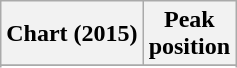<table class="wikitable sortable plainrowheaders">
<tr>
<th scope="col">Chart (2015)</th>
<th scope="col">Peak<br>position</th>
</tr>
<tr>
</tr>
<tr>
</tr>
<tr>
</tr>
<tr>
</tr>
<tr>
</tr>
</table>
